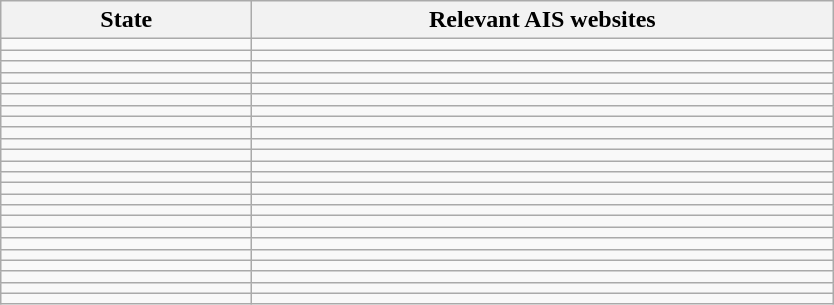<table class="wikitable collapsible">
<tr>
<th width="160">State</th>
<th width="380">Relevant AIS websites</th>
</tr>
<tr>
<td></td>
<td> </td>
</tr>
<tr>
<td></td>
<td> </td>
</tr>
<tr>
<td></td>
<td>  </td>
</tr>
<tr>
<td></td>
<td> </td>
</tr>
<tr>
<td></td>
<td> </td>
</tr>
<tr>
<td></td>
<td></td>
</tr>
<tr>
<td></td>
<td></td>
</tr>
<tr>
<td></td>
<td></td>
</tr>
<tr>
<td></td>
<td></td>
</tr>
<tr>
<td></td>
<td></td>
</tr>
<tr>
<td></td>
<td></td>
</tr>
<tr>
<td></td>
<td>   </td>
</tr>
<tr>
<td></td>
<td></td>
</tr>
<tr>
<td></td>
<td></td>
</tr>
<tr>
<td></td>
<td></td>
</tr>
<tr>
<td></td>
<td></td>
</tr>
<tr>
<td></td>
<td></td>
</tr>
<tr>
<td></td>
<td> </td>
</tr>
<tr>
<td></td>
<td></td>
</tr>
<tr>
<td></td>
<td></td>
</tr>
<tr>
<td></td>
<td></td>
</tr>
<tr>
<td></td>
<td>  </td>
</tr>
<tr>
<td></td>
<td></td>
</tr>
<tr>
<td></td>
<td> </td>
</tr>
</table>
